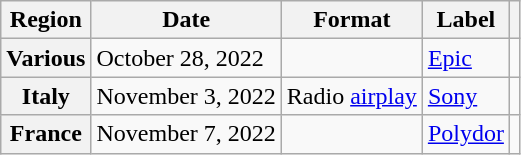<table class="wikitable plainrowheaders">
<tr>
<th scope="col">Region</th>
<th scope="col">Date</th>
<th scope="col">Format</th>
<th scope="col">Label</th>
<th scope="col"></th>
</tr>
<tr>
<th scope="row">Various</th>
<td>October 28, 2022</td>
<td></td>
<td><a href='#'>Epic</a></td>
<td></td>
</tr>
<tr>
<th scope="row">Italy</th>
<td>November 3, 2022</td>
<td>Radio <a href='#'>airplay</a></td>
<td><a href='#'>Sony</a></td>
<td></td>
</tr>
<tr>
<th scope="row">France</th>
<td>November 7, 2022</td>
<td></td>
<td><a href='#'>Polydor</a></td>
<td></td>
</tr>
</table>
